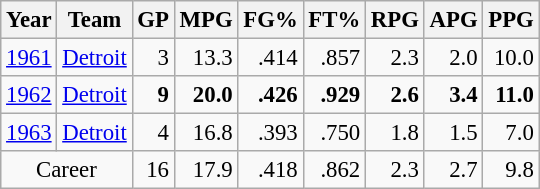<table class="wikitable sortable" style="font-size:95%; text-align:right;">
<tr>
<th>Year</th>
<th>Team</th>
<th>GP</th>
<th>MPG</th>
<th>FG%</th>
<th>FT%</th>
<th>RPG</th>
<th>APG</th>
<th>PPG</th>
</tr>
<tr>
<td style="text-align:left;"><a href='#'>1961</a></td>
<td style="text-align:left;"><a href='#'>Detroit</a></td>
<td>3</td>
<td>13.3</td>
<td>.414</td>
<td>.857</td>
<td>2.3</td>
<td>2.0</td>
<td>10.0</td>
</tr>
<tr>
<td style="text-align:left;"><a href='#'>1962</a></td>
<td style="text-align:left;"><a href='#'>Detroit</a></td>
<td><strong>9</strong></td>
<td><strong>20.0</strong></td>
<td><strong>.426</strong></td>
<td><strong>.929</strong></td>
<td><strong>2.6</strong></td>
<td><strong>3.4</strong></td>
<td><strong>11.0</strong></td>
</tr>
<tr>
<td style="text-align:left;"><a href='#'>1963</a></td>
<td style="text-align:left;"><a href='#'>Detroit</a></td>
<td>4</td>
<td>16.8</td>
<td>.393</td>
<td>.750</td>
<td>1.8</td>
<td>1.5</td>
<td>7.0</td>
</tr>
<tr class="sortbottom">
<td style="text-align:center;" colspan="2">Career</td>
<td>16</td>
<td>17.9</td>
<td>.418</td>
<td>.862</td>
<td>2.3</td>
<td>2.7</td>
<td>9.8</td>
</tr>
</table>
